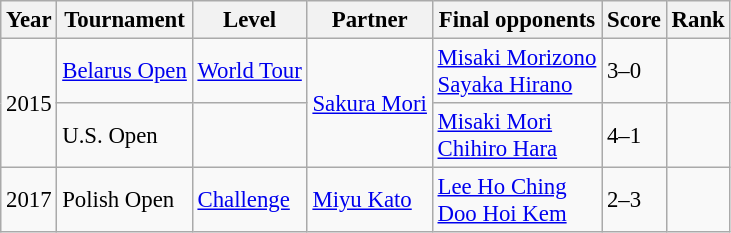<table class="sortable wikitable" style="font-size: 95%;">
<tr>
<th>Year</th>
<th>Tournament</th>
<th>Level</th>
<th>Partner</th>
<th>Final opponents</th>
<th>Score</th>
<th>Rank</th>
</tr>
<tr>
<td rowspan=2>2015</td>
<td><a href='#'>Belarus Open</a></td>
<td><a href='#'>World Tour</a></td>
<td rowspan=2><a href='#'>Sakura Mori</a></td>
<td><a href='#'>Misaki Morizono</a><br><a href='#'>Sayaka Hirano</a></td>
<td>3–0</td>
<td></td>
</tr>
<tr>
<td>U.S. Open</td>
<td></td>
<td><a href='#'>Misaki Mori</a><br><a href='#'>Chihiro Hara</a></td>
<td>4–1</td>
<td></td>
</tr>
<tr>
<td>2017</td>
<td>Polish Open</td>
<td><a href='#'>Challenge</a></td>
<td><a href='#'>Miyu Kato</a></td>
<td><a href='#'>Lee Ho Ching</a><br><a href='#'>Doo Hoi Kem</a></td>
<td>2–3</td>
<td></td>
</tr>
</table>
